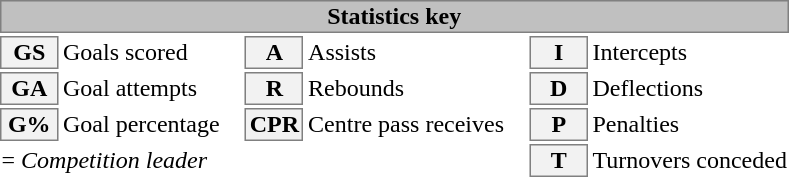<table class=toccolours>
<tr>
<th colspan=6 style="background-color:silver; border:solid 1px gray">Statistics key</th>
</tr>
<tr>
<td width=35px style="background-color:#F2F2F2; border:solid 1px gray; text-align:center"><strong>GS</strong></td>
<td>Goals scored</td>
<td width=35px style="background-color:#F2F2F2; border:solid 1px gray; text-align:center"><strong>A</strong></td>
<td>Assists</td>
<td width=30px style="background-color:#F2F2F2; border:solid 1px gray; text-align:center"><strong>I</strong></td>
<td>Intercepts</td>
</tr>
<tr>
<td width=35px style="background-color:#F2F2F2; border:solid 1px gray; text-align:center"><strong>GA</strong></td>
<td>Goal attempts</td>
<td width=35px style="background-color:#F2F2F2; border:solid 1px gray; text-align:center"><strong>R</strong></td>
<td>Rebounds</td>
<td width=35px style="background-color:#F2F2F2; border:solid 1px gray; text-align:center"><strong>D</strong></td>
<td>Deflections</td>
</tr>
<tr>
<td width=35px style="background-color:#F2F2F2; border:solid 1px gray; text-align:center"><strong>G%</strong></td>
<td style=padding-right:15px>Goal percentage</td>
<td width=35px style="background-color:#F2F2F2; border:solid 1px gray; text-align:center"><strong>CPR</strong></td>
<td style=padding-right:15px>Centre pass receives</td>
<td width=35px style="background-color:#F2F2F2; border:solid 1px gray; text-align:center"><strong>P</strong></td>
<td>Penalties</td>
</tr>
<tr>
<td colspan=4> = <em>Competition leader</em></td>
<td width=30px style="background-color:#F2F2F2; border:solid 1px gray; text-align:center"><strong>T</strong></td>
<td>Turnovers conceded</td>
</tr>
</table>
